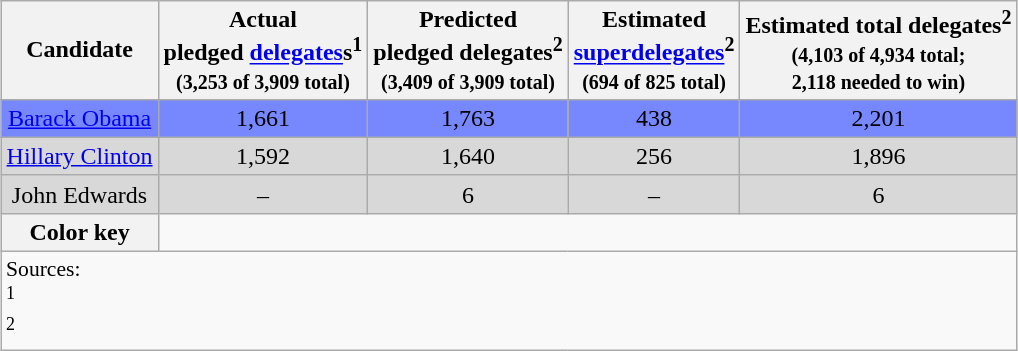<table class="wikitable" style="margin: 1em auto; text-align:center;">
<tr>
<th>Candidate</th>
<th>Actual<br>pledged <a href='#'>delegates</a>s<sup>1</sup><br><small>(3,253 of 3,909 total)</small></th>
<th>Predicted<br>pledged delegates<sup>2</sup><br><small>(3,409 of 3,909 total)</small></th>
<th>Estimated<br><a href='#'>superdelegates</a><sup>2</sup><br><small>(694 of 825 total)</small></th>
<th>Estimated total delegates<sup>2</sup><br><small>(4,103 of 4,934 total;<br>2,118 needed to win)</small></th>
</tr>
<tr style="background:#7788FF;">
<td><a href='#'>Barack Obama</a></td>
<td>1,661</td>
<td>1,763</td>
<td>438</td>
<td>2,201</td>
</tr>
<tr style="background:#D8D8D8;">
<td><a href='#'>Hillary Clinton</a></td>
<td>1,592</td>
<td>1,640</td>
<td>256</td>
<td>1,896</td>
</tr>
<tr style="background:#D8D8D8;">
<td>John Edwards</td>
<td>–</td>
<td>6</td>
<td>–</td>
<td>6</td>
</tr>
<tr>
<th>Color key</th>
<td colspan="4" style="text-align:left;"><br>
</td>
</tr>
<tr>
<td colspan="5" style="text-align:left;font-size:90%;">Sources:<br><sup>1</sup> <br><sup>2</sup> </td>
</tr>
</table>
